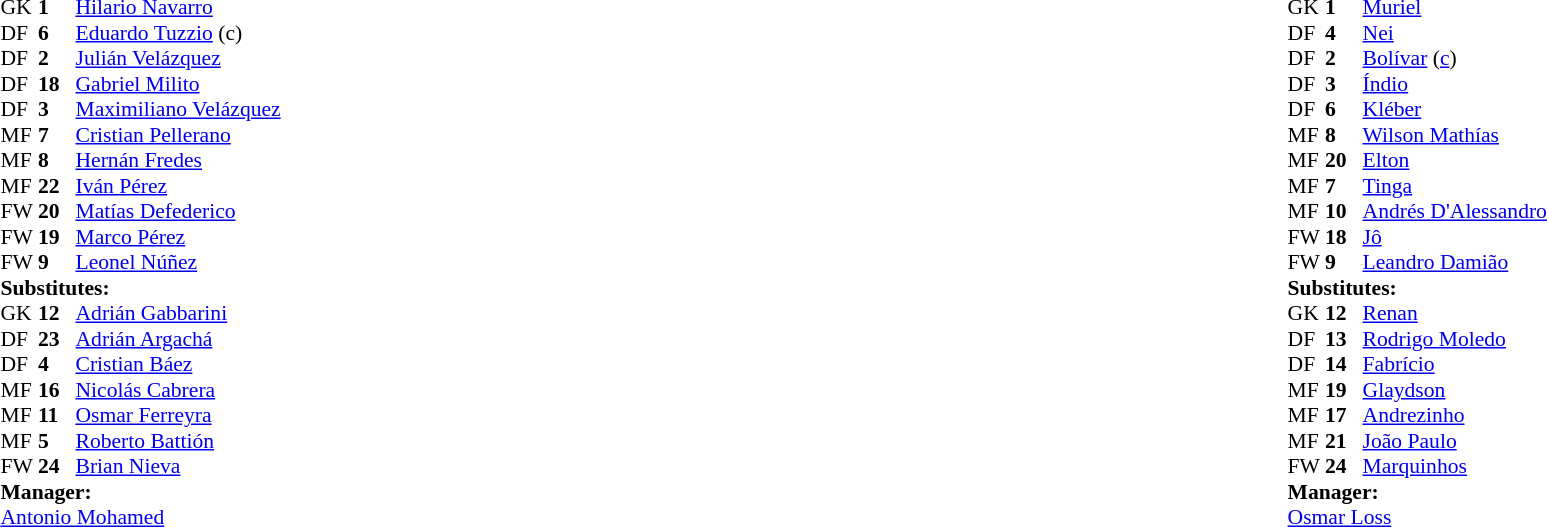<table width="100%">
<tr>
<td valign="top" width="50%"><br><table style="font-size: 90%" cellspacing="0" cellpadding="0">
<tr>
<td colspan="4"></td>
</tr>
<tr>
<th width=25></th>
<th width=25></th>
</tr>
<tr>
<td>GK</td>
<td><strong>1</strong></td>
<td> <a href='#'>Hilario Navarro</a></td>
</tr>
<tr>
<td>DF</td>
<td><strong>6</strong></td>
<td> <a href='#'>Eduardo Tuzzio</a> (c)</td>
</tr>
<tr>
<td>DF</td>
<td><strong>2</strong></td>
<td> <a href='#'>Julián Velázquez</a></td>
<td></td>
<td></td>
</tr>
<tr>
<td>DF</td>
<td><strong>18</strong></td>
<td> <a href='#'>Gabriel Milito</a></td>
</tr>
<tr>
<td>DF</td>
<td><strong>3</strong></td>
<td> <a href='#'>Maximiliano Velázquez</a></td>
</tr>
<tr>
<td>MF</td>
<td><strong>7</strong></td>
<td> <a href='#'>Cristian Pellerano</a></td>
<td></td>
<td></td>
</tr>
<tr>
<td>MF</td>
<td><strong>8</strong></td>
<td> <a href='#'>Hernán Fredes</a></td>
</tr>
<tr>
<td>MF</td>
<td><strong>22</strong></td>
<td> <a href='#'>Iván Pérez</a></td>
<td></td>
<td></td>
</tr>
<tr>
<td>FW</td>
<td><strong>20</strong></td>
<td> <a href='#'>Matías Defederico</a></td>
<td></td>
<td></td>
</tr>
<tr>
<td>FW</td>
<td><strong>19</strong></td>
<td> <a href='#'>Marco Pérez</a></td>
</tr>
<tr>
<td>FW</td>
<td><strong>9</strong></td>
<td> <a href='#'>Leonel Núñez</a></td>
<td></td>
<td></td>
</tr>
<tr>
<td colspan=3><strong>Substitutes:</strong></td>
</tr>
<tr>
<td>GK</td>
<td><strong>12</strong></td>
<td> <a href='#'>Adrián Gabbarini</a></td>
</tr>
<tr>
<td>DF</td>
<td><strong>23</strong></td>
<td> <a href='#'>Adrián Argachá</a></td>
</tr>
<tr>
<td>DF</td>
<td><strong>4</strong></td>
<td> <a href='#'>Cristian Báez</a></td>
</tr>
<tr>
<td>MF</td>
<td><strong>16</strong></td>
<td> <a href='#'>Nicolás Cabrera</a></td>
<td></td>
<td></td>
</tr>
<tr>
<td>MF</td>
<td><strong>11</strong></td>
<td> <a href='#'>Osmar Ferreyra</a></td>
<td></td>
<td></td>
</tr>
<tr>
<td>MF</td>
<td><strong>5</strong></td>
<td> <a href='#'>Roberto Battión</a></td>
</tr>
<tr>
<td>FW</td>
<td><strong>24</strong></td>
<td> <a href='#'>Brian Nieva</a></td>
<td></td>
<td></td>
</tr>
<tr>
<td colspan=3><strong>Manager:</strong></td>
</tr>
<tr>
<td colspan=4> <a href='#'>Antonio Mohamed</a></td>
</tr>
</table>
</td>
<td><br><table style="font-size: 90%" cellspacing="0" cellpadding="0" align=center>
<tr>
<td colspan="4"></td>
</tr>
<tr>
<th width=25></th>
<th width=25></th>
</tr>
<tr>
<td>GK</td>
<td><strong>1</strong></td>
<td> <a href='#'>Muriel</a></td>
</tr>
<tr>
<td>DF</td>
<td><strong>4</strong></td>
<td> <a href='#'>Nei</a></td>
</tr>
<tr>
<td>DF</td>
<td><strong>2</strong></td>
<td> <a href='#'>Bolívar</a> (<a href='#'>c</a>)</td>
<td></td>
<td></td>
</tr>
<tr>
<td>DF</td>
<td><strong>3</strong></td>
<td> <a href='#'>Índio</a></td>
</tr>
<tr>
<td>DF</td>
<td><strong>6</strong></td>
<td> <a href='#'>Kléber</a></td>
<td></td>
<td></td>
</tr>
<tr>
<td>MF</td>
<td><strong>8</strong></td>
<td> <a href='#'>Wilson Mathías</a></td>
</tr>
<tr>
<td>MF</td>
<td><strong>20</strong></td>
<td> <a href='#'>Elton</a></td>
</tr>
<tr>
<td>MF</td>
<td><strong>7</strong></td>
<td> <a href='#'>Tinga</a></td>
</tr>
<tr>
<td>MF</td>
<td><strong>10</strong></td>
<td> <a href='#'>Andrés D'Alessandro</a></td>
<td></td>
<td></td>
</tr>
<tr>
<td>FW</td>
<td><strong>18</strong></td>
<td> <a href='#'>Jô</a></td>
<td></td>
<td></td>
</tr>
<tr>
<td>FW</td>
<td><strong>9</strong></td>
<td> <a href='#'>Leandro Damião</a></td>
</tr>
<tr>
<td colspan=3><strong>Substitutes:</strong></td>
</tr>
<tr>
<td>GK</td>
<td><strong>12</strong></td>
<td> <a href='#'>Renan</a></td>
</tr>
<tr>
<td>DF</td>
<td><strong>13</strong></td>
<td> <a href='#'>Rodrigo Moledo</a></td>
</tr>
<tr>
<td>DF</td>
<td><strong>14</strong></td>
<td> <a href='#'>Fabrício</a></td>
<td></td>
<td></td>
</tr>
<tr>
<td>MF</td>
<td><strong>19</strong></td>
<td> <a href='#'>Glaydson</a></td>
</tr>
<tr>
<td>MF</td>
<td><strong>17</strong></td>
<td> <a href='#'>Andrezinho</a></td>
<td></td>
<td></td>
</tr>
<tr>
<td>MF</td>
<td><strong>21</strong></td>
<td> <a href='#'>João Paulo</a></td>
</tr>
<tr>
<td>FW</td>
<td><strong>24</strong></td>
<td> <a href='#'>Marquinhos</a></td>
<td></td>
<td></td>
</tr>
<tr>
<td colspan=3><strong>Manager:</strong></td>
</tr>
<tr>
<td colspan=4> <a href='#'>Osmar Loss</a></td>
</tr>
</table>
</td>
</tr>
</table>
